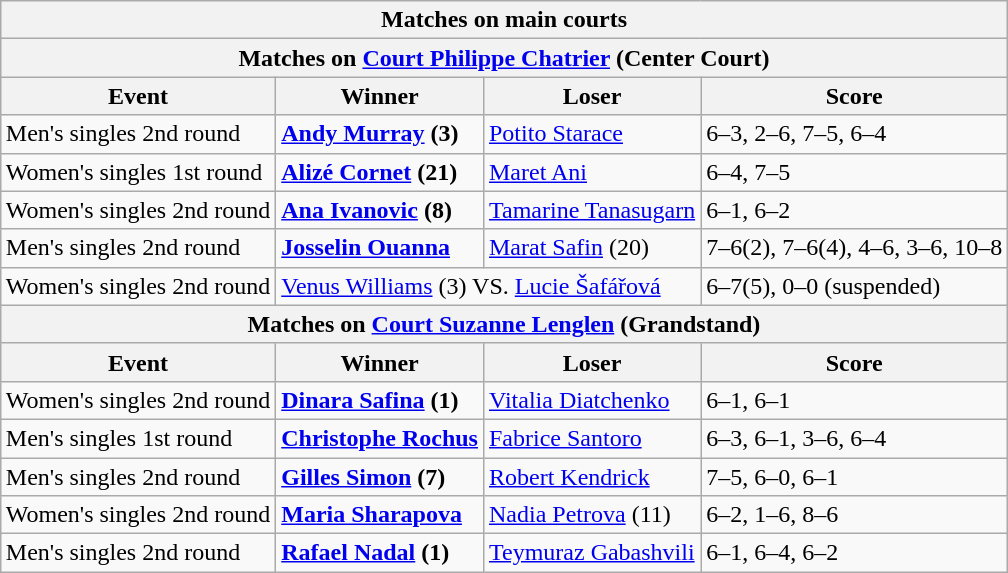<table class="wikitable collapsible uncollapsed" style="margin:auto;">
<tr>
<th colspan="4" style="white-space:nowrap;"><strong>Matches on main courts</strong></th>
</tr>
<tr>
<th colspan="4">Matches on <a href='#'>Court Philippe Chatrier</a> (Center Court)</th>
</tr>
<tr>
<th>Event</th>
<th>Winner</th>
<th>Loser</th>
<th>Score</th>
</tr>
<tr>
<td>Men's singles 2nd round</td>
<td> <strong><a href='#'>Andy Murray</a> (3)</strong></td>
<td> <a href='#'>Potito Starace</a></td>
<td>6–3, 2–6, 7–5, 6–4</td>
</tr>
<tr>
<td>Women's singles 1st round</td>
<td> <strong><a href='#'>Alizé Cornet</a> (21)</strong></td>
<td> <a href='#'>Maret Ani</a></td>
<td>6–4, 7–5</td>
</tr>
<tr>
<td>Women's singles 2nd round</td>
<td> <strong><a href='#'>Ana Ivanovic</a> (8)</strong></td>
<td> <a href='#'>Tamarine Tanasugarn</a></td>
<td>6–1, 6–2</td>
</tr>
<tr>
<td>Men's singles 2nd round</td>
<td> <strong><a href='#'>Josselin Ouanna</a></strong></td>
<td> <a href='#'>Marat Safin</a> (20)</td>
<td>7–6(2), 7–6(4), 4–6, 3–6, 10–8</td>
</tr>
<tr>
<td>Women's singles 2nd round</td>
<td colspan="2"> <a href='#'>Venus Williams</a> (3) VS.  <a href='#'>Lucie Šafářová</a></td>
<td>6–7(5), 0–0 (suspended)</td>
</tr>
<tr>
<th colspan="4">Matches on <a href='#'>Court Suzanne Lenglen</a> (Grandstand)</th>
</tr>
<tr>
<th>Event</th>
<th>Winner</th>
<th>Loser</th>
<th>Score</th>
</tr>
<tr>
<td>Women's singles 2nd round</td>
<td> <strong><a href='#'>Dinara Safina</a> (1)</strong></td>
<td> <a href='#'>Vitalia Diatchenko</a></td>
<td>6–1, 6–1</td>
</tr>
<tr>
<td>Men's singles 1st round</td>
<td><strong> <a href='#'>Christophe Rochus</a></strong></td>
<td> <a href='#'>Fabrice Santoro</a></td>
<td>6–3, 6–1, 3–6, 6–4</td>
</tr>
<tr>
<td>Men's singles 2nd round</td>
<td> <strong><a href='#'>Gilles Simon</a> (7)</strong></td>
<td> <a href='#'>Robert Kendrick</a></td>
<td>7–5, 6–0, 6–1</td>
</tr>
<tr>
<td>Women's singles 2nd round</td>
<td> <strong><a href='#'>Maria Sharapova</a></strong></td>
<td> <a href='#'>Nadia Petrova</a> (11)</td>
<td>6–2, 1–6, 8–6</td>
</tr>
<tr>
<td>Men's singles 2nd round</td>
<td><strong> <a href='#'>Rafael Nadal</a> (1)</strong></td>
<td> <a href='#'>Teymuraz Gabashvili</a></td>
<td>6–1, 6–4, 6–2</td>
</tr>
</table>
